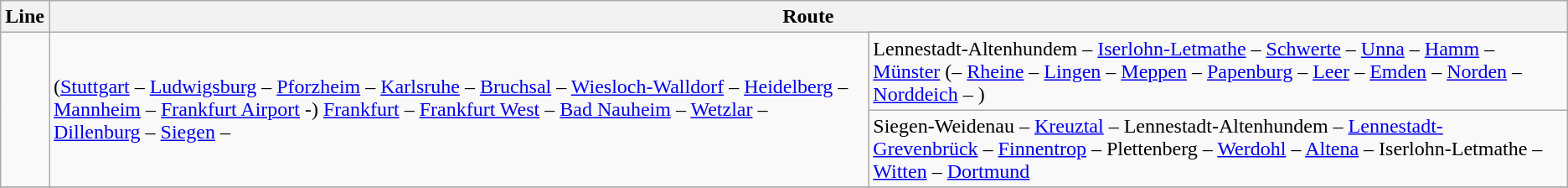<table class="wikitable">
<tr>
<th>Line</th>
<th colspan="2">Route</th>
</tr>
<tr>
<td rowspan="3"></td>
<td rowspan="3">(<a href='#'>Stuttgart</a> – <a href='#'>Ludwigsburg</a> – <a href='#'>Pforzheim</a> – <a href='#'>Karlsruhe</a> – <a href='#'>Bruchsal</a> – <a href='#'>Wiesloch-Walldorf</a> – <a href='#'>Heidelberg</a> – <a href='#'>Mannheim</a> – <a href='#'>Frankfurt Airport</a> -) <a href='#'>Frankfurt</a> – <a href='#'>Frankfurt West</a> – <a href='#'>Bad Nauheim</a> – <a href='#'>Wetzlar</a> – <a href='#'>Dillenburg</a> – <a href='#'>Siegen</a> –</td>
</tr>
<tr>
<td>Lennestadt-Altenhundem – <a href='#'>Iserlohn-Letmathe</a> – <a href='#'>Schwerte</a> – <a href='#'>Unna</a> – <a href='#'>Hamm</a> – <a href='#'>Münster</a> (– <a href='#'>Rheine</a> – <a href='#'>Lingen</a> – <a href='#'>Meppen</a> – <a href='#'>Papenburg</a> – <a href='#'>Leer</a> –  <a href='#'>Emden</a> – <a href='#'>Norden</a> – <a href='#'>Norddeich</a> – )</td>
</tr>
<tr>
<td>Siegen-Weidenau – <a href='#'>Kreuztal</a> – Lennestadt-Altenhundem – <a href='#'>Lennestadt-Grevenbrück</a> – <a href='#'>Finnentrop</a> – Plettenberg – <a href='#'>Werdohl</a> – <a href='#'>Altena</a> – Iserlohn-Letmathe – <a href='#'>Witten</a> – <a href='#'>Dortmund</a></td>
</tr>
<tr>
</tr>
</table>
